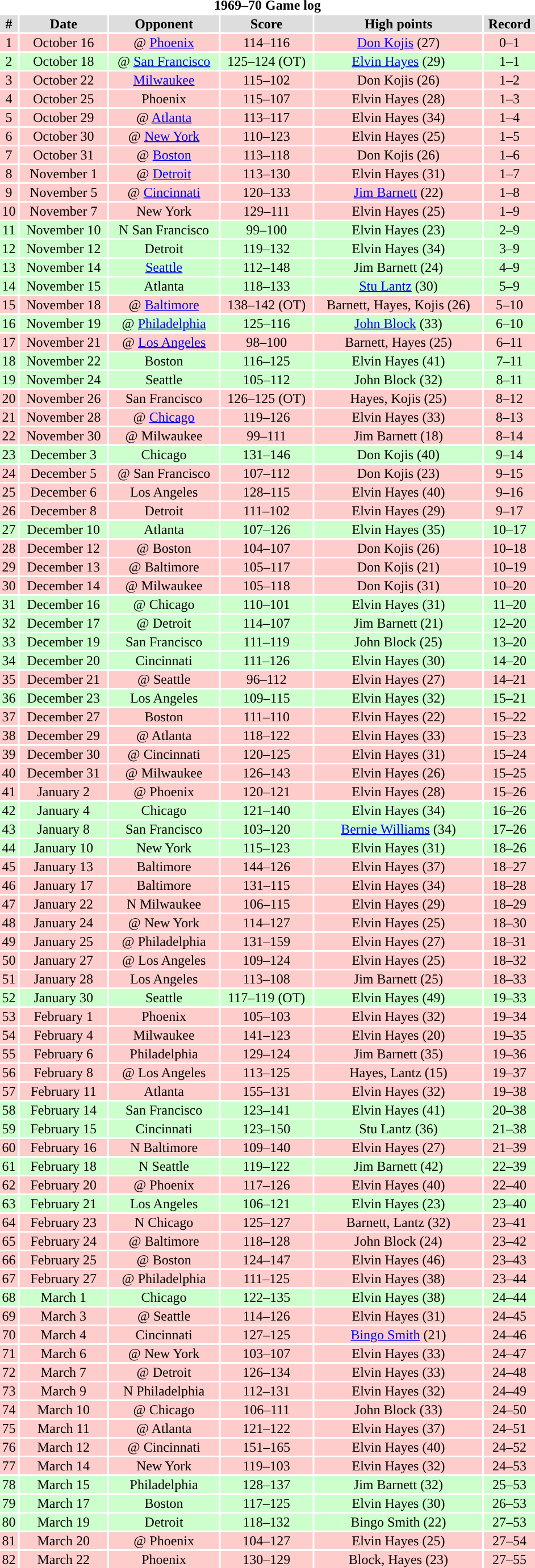<table class="toccolours collapsible" width=50% style="clear:both; margin:1.5em auto; text-align:center">
<tr>
<th colspan=11>1969–70 Game log</th>
</tr>
<tr align="center" bgcolor="#dddddd">
<td><strong>#</strong></td>
<td><strong>Date</strong></td>
<td><strong>Opponent</strong></td>
<td><strong>Score</strong></td>
<td><strong>High points</strong></td>
<td><strong>Record</strong></td>
</tr>
<tr align="center" bgcolor="ffcccc">
<td>1</td>
<td>October 16</td>
<td>@ <a href='#'>Phoenix</a></td>
<td>114–116</td>
<td><a href='#'>Don Kojis</a> (27)</td>
<td>0–1</td>
</tr>
<tr align="center" bgcolor="ccffcc">
<td>2</td>
<td>October 18</td>
<td>@ <a href='#'>San Francisco</a></td>
<td>125–124 (OT)</td>
<td><a href='#'>Elvin Hayes</a> (29)</td>
<td>1–1</td>
</tr>
<tr align="center" bgcolor="ffcccc">
<td>3</td>
<td>October 22</td>
<td><a href='#'>Milwaukee</a></td>
<td>115–102</td>
<td>Don Kojis (26)</td>
<td>1–2</td>
</tr>
<tr align="center" bgcolor="ffcccc">
<td>4</td>
<td>October 25</td>
<td>Phoenix</td>
<td>115–107</td>
<td>Elvin Hayes (28)</td>
<td>1–3</td>
</tr>
<tr align="center" bgcolor="ffcccc">
<td>5</td>
<td>October 29</td>
<td>@ <a href='#'>Atlanta</a></td>
<td>113–117</td>
<td>Elvin Hayes (34)</td>
<td>1–4</td>
</tr>
<tr align="center" bgcolor="ffcccc">
<td>6</td>
<td>October 30</td>
<td>@ <a href='#'>New York</a></td>
<td>110–123</td>
<td>Elvin Hayes (25)</td>
<td>1–5</td>
</tr>
<tr align="center" bgcolor="ffcccc">
<td>7</td>
<td>October 31</td>
<td>@ <a href='#'>Boston</a></td>
<td>113–118</td>
<td>Don Kojis (26)</td>
<td>1–6</td>
</tr>
<tr align="center" bgcolor="ffcccc">
<td>8</td>
<td>November 1</td>
<td>@ <a href='#'>Detroit</a></td>
<td>113–130</td>
<td>Elvin Hayes (31)</td>
<td>1–7</td>
</tr>
<tr align="center" bgcolor="ffcccc">
<td>9</td>
<td>November 5</td>
<td>@ <a href='#'>Cincinnati</a></td>
<td>120–133</td>
<td><a href='#'>Jim Barnett</a> (22)</td>
<td>1–8</td>
</tr>
<tr align="center" bgcolor="ffcccc">
<td>10</td>
<td>November 7</td>
<td>New York</td>
<td>129–111</td>
<td>Elvin Hayes (25)</td>
<td>1–9</td>
</tr>
<tr align="center" bgcolor="ccffcc">
<td>11</td>
<td>November 10</td>
<td>N San Francisco</td>
<td>99–100</td>
<td>Elvin Hayes (23)</td>
<td>2–9</td>
</tr>
<tr align="center" bgcolor="ccffcc">
<td>12</td>
<td>November 12</td>
<td>Detroit</td>
<td>119–132</td>
<td>Elvin Hayes (34)</td>
<td>3–9</td>
</tr>
<tr align="center" bgcolor="ccffcc">
<td>13</td>
<td>November 14</td>
<td><a href='#'>Seattle</a></td>
<td>112–148</td>
<td>Jim Barnett (24)</td>
<td>4–9</td>
</tr>
<tr align="center" bgcolor="ccffcc">
<td>14</td>
<td>November 15</td>
<td>Atlanta</td>
<td>118–133</td>
<td><a href='#'>Stu Lantz</a> (30)</td>
<td>5–9</td>
</tr>
<tr align="center" bgcolor="ffcccc">
<td>15</td>
<td>November 18</td>
<td>@ <a href='#'>Baltimore</a></td>
<td>138–142 (OT)</td>
<td>Barnett, Hayes, Kojis (26)</td>
<td>5–10</td>
</tr>
<tr align="center" bgcolor="ccffcc">
<td>16</td>
<td>November 19</td>
<td>@ <a href='#'>Philadelphia</a></td>
<td>125–116</td>
<td><a href='#'>John Block</a> (33)</td>
<td>6–10</td>
</tr>
<tr align="center" bgcolor="ffcccc">
<td>17</td>
<td>November 21</td>
<td>@ <a href='#'>Los Angeles</a></td>
<td>98–100</td>
<td>Barnett, Hayes (25)</td>
<td>6–11</td>
</tr>
<tr align="center" bgcolor="ccffcc">
<td>18</td>
<td>November 22</td>
<td>Boston</td>
<td>116–125</td>
<td>Elvin Hayes (41)</td>
<td>7–11</td>
</tr>
<tr align="center" bgcolor="ccffcc">
<td>19</td>
<td>November 24</td>
<td>Seattle</td>
<td>105–112</td>
<td>John Block (32)</td>
<td>8–11</td>
</tr>
<tr align="center" bgcolor="ffcccc">
<td>20</td>
<td>November 26</td>
<td>San Francisco</td>
<td>126–125 (OT)</td>
<td>Hayes, Kojis (25)</td>
<td>8–12</td>
</tr>
<tr align="center" bgcolor="ffcccc">
<td>21</td>
<td>November 28</td>
<td>@ <a href='#'>Chicago</a></td>
<td>119–126</td>
<td>Elvin Hayes (33)</td>
<td>8–13</td>
</tr>
<tr align="center" bgcolor="ffcccc">
<td>22</td>
<td>November 30</td>
<td>@ Milwaukee</td>
<td>99–111</td>
<td>Jim Barnett (18)</td>
<td>8–14</td>
</tr>
<tr align="center" bgcolor="ccffcc">
<td>23</td>
<td>December 3</td>
<td>Chicago</td>
<td>131–146</td>
<td>Don Kojis (40)</td>
<td>9–14</td>
</tr>
<tr align="center" bgcolor="ffcccc">
<td>24</td>
<td>December 5</td>
<td>@ San Francisco</td>
<td>107–112</td>
<td>Don Kojis (23)</td>
<td>9–15</td>
</tr>
<tr align="center" bgcolor="ffcccc">
<td>25</td>
<td>December 6</td>
<td>Los Angeles</td>
<td>128–115</td>
<td>Elvin Hayes (40)</td>
<td>9–16</td>
</tr>
<tr align="center" bgcolor="ffcccc">
<td>26</td>
<td>December 8</td>
<td>Detroit</td>
<td>111–102</td>
<td>Elvin Hayes (29)</td>
<td>9–17</td>
</tr>
<tr align="center" bgcolor="ccffcc">
<td>27</td>
<td>December 10</td>
<td>Atlanta</td>
<td>107–126</td>
<td>Elvin Hayes (35)</td>
<td>10–17</td>
</tr>
<tr align="center" bgcolor="ffcccc">
<td>28</td>
<td>December 12</td>
<td>@ Boston</td>
<td>104–107</td>
<td>Don Kojis (26)</td>
<td>10–18</td>
</tr>
<tr align="center" bgcolor="ffcccc">
<td>29</td>
<td>December 13</td>
<td>@ Baltimore</td>
<td>105–117</td>
<td>Don Kojis (21)</td>
<td>10–19</td>
</tr>
<tr align="center" bgcolor="ffcccc">
<td>30</td>
<td>December 14</td>
<td>@ Milwaukee</td>
<td>105–118</td>
<td>Don Kojis (31)</td>
<td>10–20</td>
</tr>
<tr align="center" bgcolor="ccffcc">
<td>31</td>
<td>December 16</td>
<td>@ Chicago</td>
<td>110–101</td>
<td>Elvin Hayes (31)</td>
<td>11–20</td>
</tr>
<tr align="center" bgcolor="ccffcc">
<td>32</td>
<td>December 17</td>
<td>@ Detroit</td>
<td>114–107</td>
<td>Jim Barnett (21)</td>
<td>12–20</td>
</tr>
<tr align="center" bgcolor="ccffcc">
<td>33</td>
<td>December 19</td>
<td>San Francisco</td>
<td>111–119</td>
<td>John Block (25)</td>
<td>13–20</td>
</tr>
<tr align="center" bgcolor="ccffcc">
<td>34</td>
<td>December 20</td>
<td>Cincinnati</td>
<td>111–126</td>
<td>Elvin Hayes (30)</td>
<td>14–20</td>
</tr>
<tr align="center" bgcolor="ffcccc">
<td>35</td>
<td>December 21</td>
<td>@ Seattle</td>
<td>96–112</td>
<td>Elvin Hayes (27)</td>
<td>14–21</td>
</tr>
<tr align="center" bgcolor="ccffcc">
<td>36</td>
<td>December 23</td>
<td>Los Angeles</td>
<td>109–115</td>
<td>Elvin Hayes (32)</td>
<td>15–21</td>
</tr>
<tr align="center" bgcolor="ffcccc">
<td>37</td>
<td>December 27</td>
<td>Boston</td>
<td>111–110</td>
<td>Elvin Hayes (22)</td>
<td>15–22</td>
</tr>
<tr align="center" bgcolor="ffcccc">
<td>38</td>
<td>December 29</td>
<td>@ Atlanta</td>
<td>118–122</td>
<td>Elvin Hayes (33)</td>
<td>15–23</td>
</tr>
<tr align="center" bgcolor="ffcccc">
<td>39</td>
<td>December 30</td>
<td>@ Cincinnati</td>
<td>120–125</td>
<td>Elvin Hayes (31)</td>
<td>15–24</td>
</tr>
<tr align="center" bgcolor="ffcccc">
<td>40</td>
<td>December 31</td>
<td>@ Milwaukee</td>
<td>126–143</td>
<td>Elvin Hayes (26)</td>
<td>15–25</td>
</tr>
<tr align="center" bgcolor="ffcccc">
<td>41</td>
<td>January 2</td>
<td>@ Phoenix</td>
<td>120–121</td>
<td>Elvin Hayes (28)</td>
<td>15–26</td>
</tr>
<tr align="center" bgcolor="ccffcc">
<td>42</td>
<td>January 4</td>
<td>Chicago</td>
<td>121–140</td>
<td>Elvin Hayes (34)</td>
<td>16–26</td>
</tr>
<tr align="center" bgcolor="ccffcc">
<td>43</td>
<td>January 8</td>
<td>San Francisco</td>
<td>103–120</td>
<td><a href='#'>Bernie Williams</a> (34)</td>
<td>17–26</td>
</tr>
<tr align="center" bgcolor="ccffcc">
<td>44</td>
<td>January 10</td>
<td>New York</td>
<td>115–123</td>
<td>Elvin Hayes (31)</td>
<td>18–26</td>
</tr>
<tr align="center" bgcolor="ffcccc">
<td>45</td>
<td>January 13</td>
<td>Baltimore</td>
<td>144–126</td>
<td>Elvin Hayes (37)</td>
<td>18–27</td>
</tr>
<tr align="center" bgcolor="ffcccc">
<td>46</td>
<td>January 17</td>
<td>Baltimore</td>
<td>131–115</td>
<td>Elvin Hayes (34)</td>
<td>18–28</td>
</tr>
<tr align="center" bgcolor="ffcccc">
<td>47</td>
<td>January 22</td>
<td>N Milwaukee</td>
<td>106–115</td>
<td>Elvin Hayes (29)</td>
<td>18–29</td>
</tr>
<tr align="center" bgcolor="ffcccc">
<td>48</td>
<td>January 24</td>
<td>@ New York</td>
<td>114–127</td>
<td>Elvin Hayes (25)</td>
<td>18–30</td>
</tr>
<tr align="center" bgcolor="ffcccc">
<td>49</td>
<td>January 25</td>
<td>@ Philadelphia</td>
<td>131–159</td>
<td>Elvin Hayes (27)</td>
<td>18–31</td>
</tr>
<tr align="center" bgcolor="ffcccc">
<td>50</td>
<td>January 27</td>
<td>@ Los Angeles</td>
<td>109–124</td>
<td>Elvin Hayes (25)</td>
<td>18–32</td>
</tr>
<tr align="center" bgcolor="ffcccc">
<td>51</td>
<td>January 28</td>
<td>Los Angeles</td>
<td>113–108</td>
<td>Jim Barnett (25)</td>
<td>18–33</td>
</tr>
<tr align="center" bgcolor="ccffcc">
<td>52</td>
<td>January 30</td>
<td>Seattle</td>
<td>117–119 (OT)</td>
<td>Elvin Hayes (49)</td>
<td>19–33</td>
</tr>
<tr align="center" bgcolor="ffcccc">
<td>53</td>
<td>February 1</td>
<td>Phoenix</td>
<td>105–103</td>
<td>Elvin Hayes (32)</td>
<td>19–34</td>
</tr>
<tr align="center" bgcolor="ffcccc">
<td>54</td>
<td>February 4</td>
<td>Milwaukee</td>
<td>141–123</td>
<td>Elvin Hayes (20)</td>
<td>19–35</td>
</tr>
<tr align="center" bgcolor="ffcccc">
<td>55</td>
<td>February 6</td>
<td>Philadelphia</td>
<td>129–124</td>
<td>Jim Barnett (35)</td>
<td>19–36</td>
</tr>
<tr align="center" bgcolor="ffcccc">
<td>56</td>
<td>February 8</td>
<td>@ Los Angeles</td>
<td>113–125</td>
<td>Hayes, Lantz (15)</td>
<td>19–37</td>
</tr>
<tr align="center" bgcolor="ffcccc">
<td>57</td>
<td>February 11</td>
<td>Atlanta</td>
<td>155–131</td>
<td>Elvin Hayes (32)</td>
<td>19–38</td>
</tr>
<tr align="center" bgcolor="ccffcc">
<td>58</td>
<td>February 14</td>
<td>San Francisco</td>
<td>123–141</td>
<td>Elvin Hayes (41)</td>
<td>20–38</td>
</tr>
<tr align="center" bgcolor="ccffcc">
<td>59</td>
<td>February 15</td>
<td>Cincinnati</td>
<td>123–150</td>
<td>Stu Lantz (36)</td>
<td>21–38</td>
</tr>
<tr align="center" bgcolor="ffcccc">
<td>60</td>
<td>February 16</td>
<td>N Baltimore</td>
<td>109–140</td>
<td>Elvin Hayes (27)</td>
<td>21–39</td>
</tr>
<tr align="center" bgcolor="ccffcc">
<td>61</td>
<td>February 18</td>
<td>N Seattle</td>
<td>119–122</td>
<td>Jim Barnett (42)</td>
<td>22–39</td>
</tr>
<tr align="center" bgcolor="ffcccc">
<td>62</td>
<td>February 20</td>
<td>@ Phoenix</td>
<td>117–126</td>
<td>Elvin Hayes (40)</td>
<td>22–40</td>
</tr>
<tr align="center" bgcolor="ccffcc">
<td>63</td>
<td>February 21</td>
<td>Los Angeles</td>
<td>106–121</td>
<td>Elvin Hayes (23)</td>
<td>23–40</td>
</tr>
<tr align="center" bgcolor="ffcccc">
<td>64</td>
<td>February 23</td>
<td>N Chicago</td>
<td>125–127</td>
<td>Barnett, Lantz (32)</td>
<td>23–41</td>
</tr>
<tr align="center" bgcolor="ffcccc">
<td>65</td>
<td>February 24</td>
<td>@ Baltimore</td>
<td>118–128</td>
<td>John Block (24)</td>
<td>23–42</td>
</tr>
<tr align="center" bgcolor="ffcccc">
<td>66</td>
<td>February 25</td>
<td>@ Boston</td>
<td>124–147</td>
<td>Elvin Hayes (46)</td>
<td>23–43</td>
</tr>
<tr align="center" bgcolor="ffcccc">
<td>67</td>
<td>February 27</td>
<td>@ Philadelphia</td>
<td>111–125</td>
<td>Elvin Hayes (38)</td>
<td>23–44</td>
</tr>
<tr align="center" bgcolor="ccffcc">
<td>68</td>
<td>March 1</td>
<td>Chicago</td>
<td>122–135</td>
<td>Elvin Hayes (38)</td>
<td>24–44</td>
</tr>
<tr align="center" bgcolor="ffcccc">
<td>69</td>
<td>March 3</td>
<td>@ Seattle</td>
<td>114–126</td>
<td>Elvin Hayes (31)</td>
<td>24–45</td>
</tr>
<tr align="center" bgcolor="ffcccc">
<td>70</td>
<td>March 4</td>
<td>Cincinnati</td>
<td>127–125</td>
<td><a href='#'>Bingo Smith</a> (21)</td>
<td>24–46</td>
</tr>
<tr align="center" bgcolor="ffcccc">
<td>71</td>
<td>March 6</td>
<td>@ New York</td>
<td>103–107</td>
<td>Elvin Hayes (33)</td>
<td>24–47</td>
</tr>
<tr align="center" bgcolor="ffcccc">
<td>72</td>
<td>March 7</td>
<td>@ Detroit</td>
<td>126–134</td>
<td>Elvin Hayes (33)</td>
<td>24–48</td>
</tr>
<tr align="center" bgcolor="ffcccc">
<td>73</td>
<td>March 9</td>
<td>N Philadelphia</td>
<td>112–131</td>
<td>Elvin Hayes (32)</td>
<td>24–49</td>
</tr>
<tr align="center" bgcolor="ffcccc">
<td>74</td>
<td>March 10</td>
<td>@ Chicago</td>
<td>106–111</td>
<td>John Block (33)</td>
<td>24–50</td>
</tr>
<tr align="center" bgcolor="ffcccc">
<td>75</td>
<td>March 11</td>
<td>@ Atlanta</td>
<td>121–122</td>
<td>Elvin Hayes (37)</td>
<td>24–51</td>
</tr>
<tr align="center" bgcolor="ffcccc">
<td>76</td>
<td>March 12</td>
<td>@ Cincinnati</td>
<td>151–165</td>
<td>Elvin Hayes (40)</td>
<td>24–52</td>
</tr>
<tr align="center" bgcolor="ffcccc">
<td>77</td>
<td>March 14</td>
<td>New York</td>
<td>119–103</td>
<td>Elvin Hayes (32)</td>
<td>24–53</td>
</tr>
<tr align="center" bgcolor="ccffcc">
<td>78</td>
<td>March 15</td>
<td>Philadelphia</td>
<td>128–137</td>
<td>Jim Barnett (32)</td>
<td>25–53</td>
</tr>
<tr align="center" bgcolor="ccffcc">
<td>79</td>
<td>March 17</td>
<td>Boston</td>
<td>117–125</td>
<td>Elvin Hayes (30)</td>
<td>26–53</td>
</tr>
<tr align="center" bgcolor="ccffcc">
<td>80</td>
<td>March 19</td>
<td>Detroit</td>
<td>118–132</td>
<td>Bingo Smith (22)</td>
<td>27–53</td>
</tr>
<tr align="center" bgcolor="ffcccc">
<td>81</td>
<td>March 20</td>
<td>@ Phoenix</td>
<td>104–127</td>
<td>Elvin Hayes (25)</td>
<td>27–54</td>
</tr>
<tr align="center" bgcolor="ffcccc">
<td>82</td>
<td>March 22</td>
<td>Phoenix</td>
<td>130–129</td>
<td>Block, Hayes (23)</td>
<td>27–55</td>
</tr>
</table>
